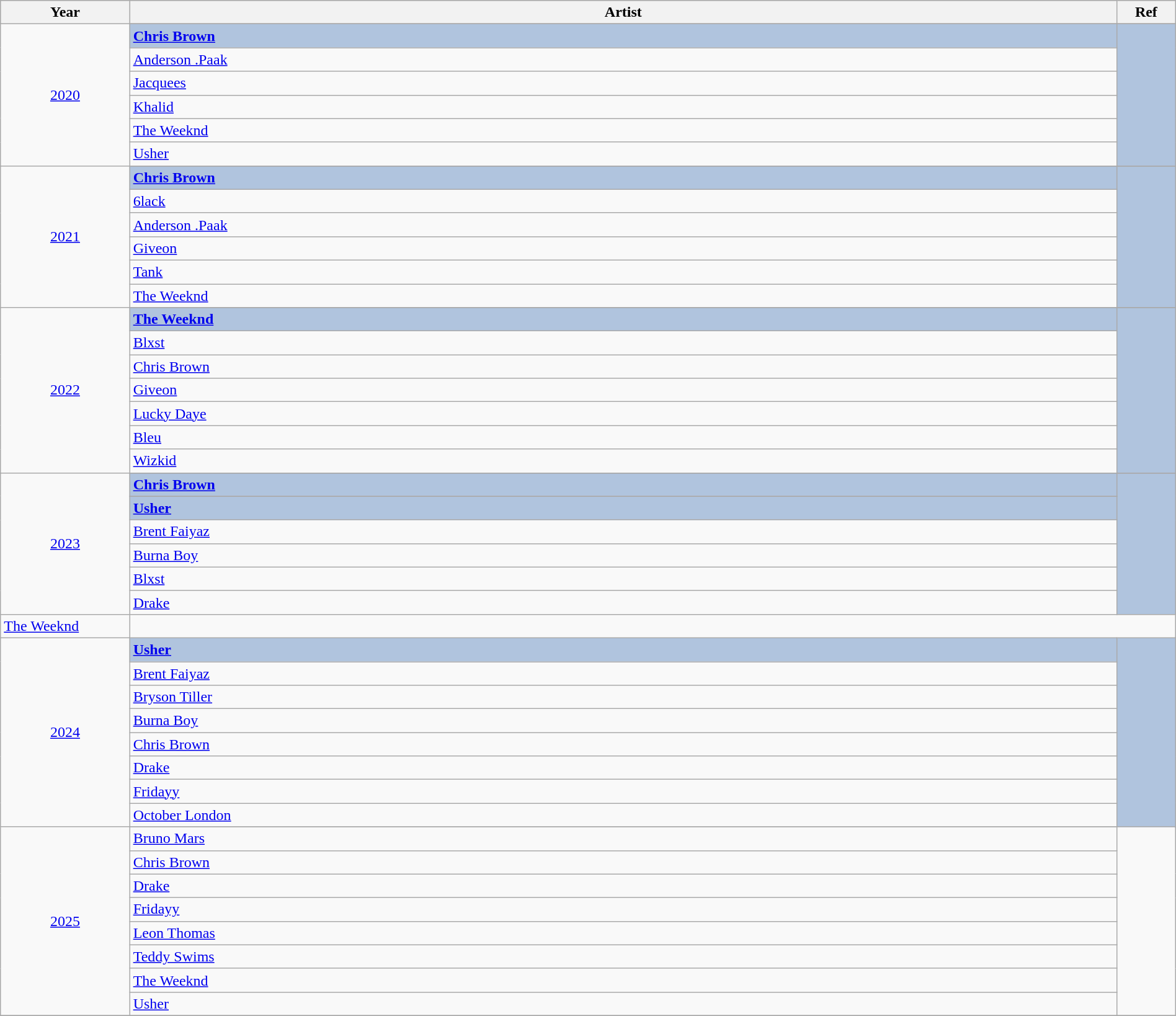<table class="wikitable" style="width:100%;">
<tr style="background:#bebebe;">
<th style="width:11%;">Year</th>
<th style="width:84%;">Artist</th>
<th style="width:5%;">Ref</th>
</tr>
<tr>
<td rowspan="7" align="center"><a href='#'>2020</a></td>
</tr>
<tr style="background:#B0C4DE">
<td><strong><a href='#'>Chris Brown</a></strong></td>
<td rowspan="6" align="center"></td>
</tr>
<tr>
<td><a href='#'>Anderson .Paak</a></td>
</tr>
<tr>
<td><a href='#'>Jacquees</a></td>
</tr>
<tr>
<td><a href='#'>Khalid</a></td>
</tr>
<tr>
<td><a href='#'>The Weeknd</a></td>
</tr>
<tr>
<td><a href='#'>Usher</a></td>
</tr>
<tr>
<td rowspan="7" align="center"><a href='#'>2021</a></td>
</tr>
<tr style="background:#B0C4DE">
<td><strong><a href='#'>Chris Brown</a></strong></td>
<td rowspan="6" align="center"></td>
</tr>
<tr>
<td><a href='#'>6lack</a></td>
</tr>
<tr>
<td><a href='#'>Anderson .Paak</a></td>
</tr>
<tr>
<td><a href='#'>Giveon</a></td>
</tr>
<tr>
<td><a href='#'>Tank</a></td>
</tr>
<tr>
<td><a href='#'>The Weeknd</a></td>
</tr>
<tr>
<td rowspan="8" align="center"><a href='#'>2022</a></td>
</tr>
<tr style="background:#B0C4DE">
<td><strong><a href='#'>The Weeknd</a></strong></td>
<td rowspan="7" align="center"></td>
</tr>
<tr>
<td><a href='#'>Blxst</a></td>
</tr>
<tr>
<td><a href='#'>Chris Brown</a></td>
</tr>
<tr>
<td><a href='#'>Giveon</a></td>
</tr>
<tr>
<td><a href='#'>Lucky Daye</a></td>
</tr>
<tr>
<td><a href='#'>Bleu</a></td>
</tr>
<tr>
<td><a href='#'>Wizkid</a></td>
</tr>
<tr>
<td rowspan="8" align="center"><a href='#'>2023</a></td>
</tr>
<tr style="background:#B0C4DE">
<td><strong><a href='#'>Chris Brown</a></strong></td>
<td rowspan="7" align="center"></td>
</tr>
<tr>
</tr>
<tr style="background:#B0C4DE">
<td><strong><a href='#'>Usher</a></strong></td>
</tr>
<tr>
<td><a href='#'>Brent Faiyaz</a></td>
</tr>
<tr>
<td><a href='#'>Burna Boy</a></td>
</tr>
<tr>
<td><a href='#'>Blxst</a></td>
</tr>
<tr>
<td><a href='#'>Drake</a></td>
</tr>
<tr>
<td><a href='#'>The Weeknd</a></td>
</tr>
<tr>
<td rowspan="9" align="center"><a href='#'>2024</a></td>
</tr>
<tr style="background:#B0C4DE">
<td><strong><a href='#'>Usher</a></strong></td>
<td rowspan="9" align="center"></td>
</tr>
<tr>
<td><a href='#'>Brent Faiyaz</a></td>
</tr>
<tr>
<td><a href='#'>Bryson Tiller</a></td>
</tr>
<tr>
<td><a href='#'>Burna Boy</a></td>
</tr>
<tr>
<td><a href='#'>Chris Brown</a></td>
</tr>
<tr>
<td><a href='#'>Drake</a></td>
</tr>
<tr>
<td><a href='#'>Fridayy</a></td>
</tr>
<tr>
<td><a href='#'>October London</a></td>
</tr>
<tr>
<td rowspan="9" align="center"><a href='#'>2025</a></td>
</tr>
<tr>
<td><a href='#'>Bruno Mars</a></td>
<td rowspan="8" align="center"></td>
</tr>
<tr>
<td><a href='#'>Chris Brown</a></td>
</tr>
<tr>
<td><a href='#'>Drake</a></td>
</tr>
<tr>
<td><a href='#'>Fridayy</a></td>
</tr>
<tr>
<td><a href='#'>Leon Thomas</a></td>
</tr>
<tr>
<td><a href='#'>Teddy Swims</a></td>
</tr>
<tr>
<td><a href='#'>The Weeknd</a></td>
</tr>
<tr>
<td><a href='#'>Usher</a></td>
</tr>
<tr>
</tr>
</table>
